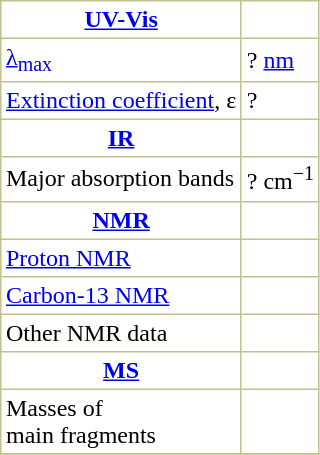<table border="1" cellspacing="0" cellpadding="3" style="margin: 0 0 0 0.5em; background: #FFFFFF; border-collapse: collapse; border-color: #C0C090;">
<tr>
<th><a href='#'>UV-Vis</a></th>
</tr>
<tr>
<td><a href='#'>λ<sub>max</sub></a></td>
<td>? <a href='#'>nm</a></td>
</tr>
<tr>
<td><a href='#'>Extinction coefficient</a>, ε</td>
<td>?</td>
</tr>
<tr>
<th><a href='#'>IR</a></th>
</tr>
<tr>
<td>Major absorption bands</td>
<td>? cm<sup>−1</sup></td>
</tr>
<tr>
<th><a href='#'>NMR</a></th>
</tr>
<tr>
<td><a href='#'>Proton NMR</a> </td>
<td> </td>
</tr>
<tr>
<td><a href='#'>Carbon-13 NMR</a> </td>
<td> </td>
</tr>
<tr>
<td>Other NMR data </td>
<td> </td>
</tr>
<tr>
<th><a href='#'>MS</a></th>
</tr>
<tr>
<td>Masses of <br>main fragments</td>
<td>  </td>
</tr>
<tr>
</tr>
</table>
